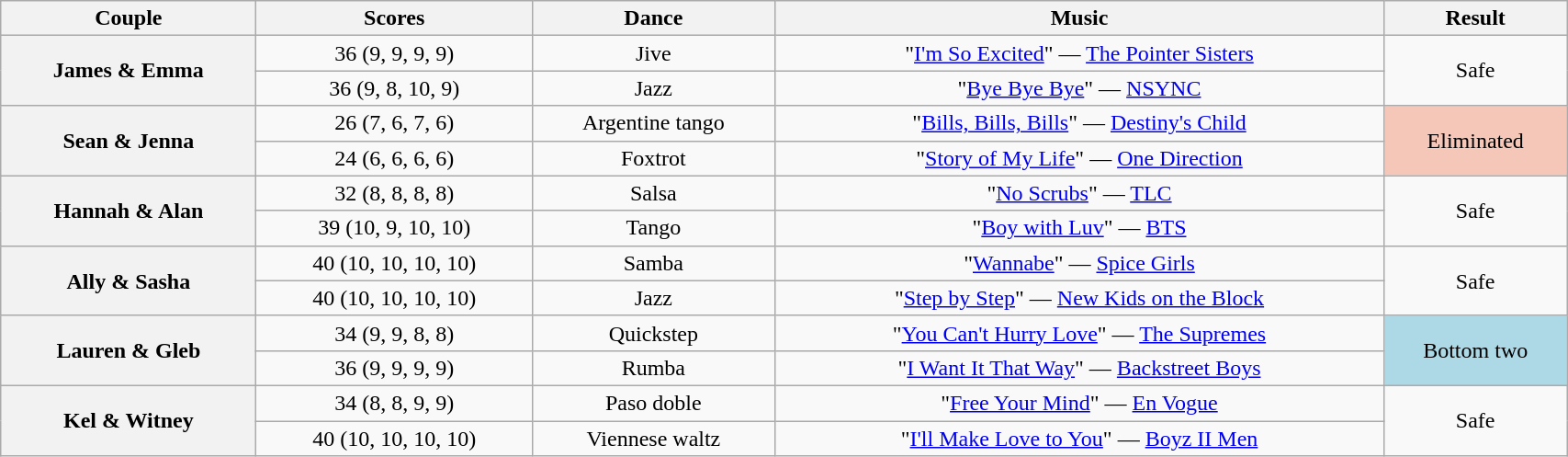<table class="wikitable sortable" style="text-align:center; width: 90%">
<tr>
<th scope="col">Couple</th>
<th scope="col">Scores</th>
<th scope="col" class="unsortable">Dance</th>
<th scope="col" class="unsortable">Music</th>
<th scope="col" class="unsortable">Result</th>
</tr>
<tr>
<th scope="row" rowspan=2>James & Emma</th>
<td>36 (9, 9, 9, 9)</td>
<td>Jive</td>
<td>"<a href='#'>I'm So Excited</a>" — <a href='#'>The Pointer Sisters</a></td>
<td rowspan=2>Safe</td>
</tr>
<tr>
<td>36 (9, 8, 10, 9)</td>
<td>Jazz</td>
<td>"<a href='#'>Bye Bye Bye</a>" — <a href='#'>NSYNC</a></td>
</tr>
<tr>
<th scope="row" rowspan=2>Sean & Jenna</th>
<td>26 (7, 6, 7, 6)</td>
<td>Argentine tango</td>
<td>"<a href='#'>Bills, Bills, Bills</a>" — <a href='#'>Destiny's Child</a></td>
<td rowspan=2 bgcolor=f4c7b8>Eliminated</td>
</tr>
<tr>
<td>24 (6, 6, 6, 6)</td>
<td>Foxtrot</td>
<td>"<a href='#'>Story of My Life</a>" — <a href='#'>One Direction</a></td>
</tr>
<tr>
<th scope="row" rowspan=2>Hannah & Alan</th>
<td>32 (8, 8, 8, 8)</td>
<td>Salsa</td>
<td>"<a href='#'>No Scrubs</a>" — <a href='#'>TLC</a></td>
<td rowspan=2>Safe</td>
</tr>
<tr>
<td>39 (10, 9, 10, 10)</td>
<td>Tango</td>
<td>"<a href='#'>Boy with Luv</a>" — <a href='#'>BTS</a></td>
</tr>
<tr>
<th scope="row" rowspan=2>Ally & Sasha</th>
<td>40 (10, 10, 10, 10)</td>
<td>Samba</td>
<td>"<a href='#'>Wannabe</a>" — <a href='#'>Spice Girls</a></td>
<td rowspan=2>Safe</td>
</tr>
<tr>
<td>40 (10, 10, 10, 10)</td>
<td>Jazz</td>
<td>"<a href='#'>Step by Step</a>" — <a href='#'>New Kids on the Block</a></td>
</tr>
<tr>
<th scope="row" rowspan=2>Lauren & Gleb</th>
<td>34 (9, 9, 8, 8)</td>
<td>Quickstep</td>
<td>"<a href='#'>You Can't Hurry Love</a>" — <a href='#'>The Supremes</a></td>
<td rowspan=2 bgcolor=lightblue>Bottom two</td>
</tr>
<tr>
<td>36 (9, 9, 9, 9)</td>
<td>Rumba</td>
<td>"<a href='#'>I Want It That Way</a>" — <a href='#'>Backstreet Boys</a></td>
</tr>
<tr>
<th scope="row" rowspan=2>Kel & Witney</th>
<td>34 (8, 8, 9, 9)</td>
<td>Paso doble</td>
<td>"<a href='#'>Free Your Mind</a>" — <a href='#'>En Vogue</a></td>
<td rowspan=2>Safe</td>
</tr>
<tr>
<td>40 (10, 10, 10, 10)</td>
<td>Viennese waltz</td>
<td>"<a href='#'>I'll Make Love to You</a>" — <a href='#'>Boyz II Men</a></td>
</tr>
</table>
